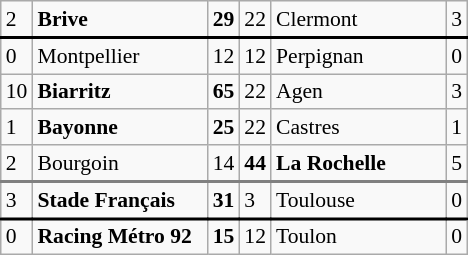<table class="wikitable left" cellpadding="0" cellspacing="0" style="font-size:90%;">
<tr>
<td>2</td>
<td><strong>Brive</strong></td>
<td><strong>29</strong></td>
<td>22</td>
<td>Clermont</td>
<td>3</td>
</tr>
<tr style="border-top:2px solid black;">
<td>0</td>
<td width="110px">Montpellier</td>
<td>12</td>
<td>12</td>
<td width="110px">Perpignan</td>
<td>0</td>
</tr>
<tr>
<td>10</td>
<td><strong>Biarritz</strong></td>
<td><strong>65</strong></td>
<td>22</td>
<td>Agen</td>
<td>3</td>
</tr>
<tr>
<td>1</td>
<td><strong>Bayonne</strong></td>
<td><strong>25</strong></td>
<td>22</td>
<td>Castres</td>
<td>1</td>
</tr>
<tr>
<td>2</td>
<td>Bourgoin</td>
<td>14</td>
<td><strong>44</strong></td>
<td><strong>La Rochelle</strong></td>
<td>5</td>
</tr>
<tr style="border-top:2px solid grey;">
<td>3</td>
<td><strong>Stade Français</strong></td>
<td><strong>31</strong></td>
<td>3</td>
<td>Toulouse</td>
<td>0</td>
</tr>
<tr style="border-top:2px solid black;">
<td>0</td>
<td><strong>Racing Métro 92</strong></td>
<td><strong>15</strong></td>
<td>12</td>
<td>Toulon</td>
<td>0</td>
</tr>
</table>
